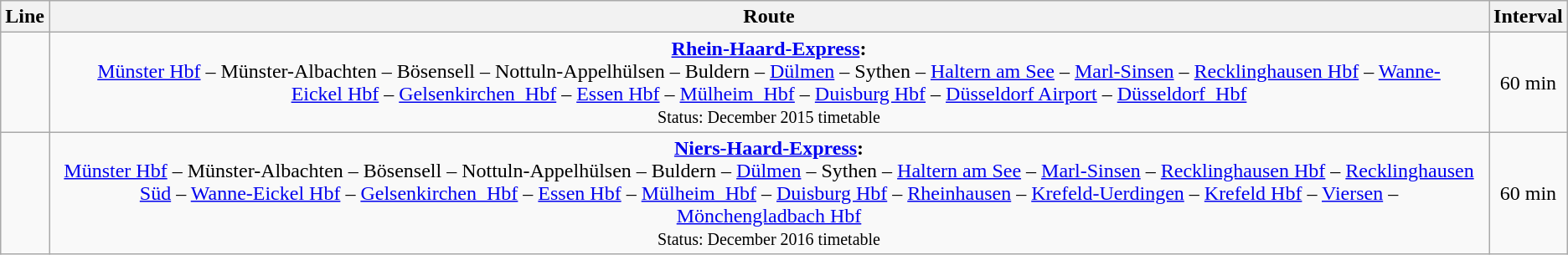<table class="wikitable">
<tr class="hintergrundfarbe6">
<th>Line</th>
<th>Route</th>
<th>Interval</th>
</tr>
<tr align="center">
<td></td>
<td><strong><a href='#'>Rhein-Haard-Express</a>:</strong><br><a href='#'>Münster Hbf</a> – Münster-Albachten – Bösensell – Nottuln-Appelhülsen – Buldern – <a href='#'>Dülmen</a> – Sythen – <a href='#'>Haltern am See</a> – <a href='#'>Marl-Sinsen</a> – <a href='#'>Recklinghausen Hbf</a> – <a href='#'>Wanne-Eickel Hbf</a> – <a href='#'>Gelsenkirchen  Hbf</a> – <a href='#'>Essen Hbf</a> – <a href='#'>Mülheim  Hbf</a> – <a href='#'>Duisburg Hbf</a> – <a href='#'>Düsseldorf Airport</a> – <a href='#'>Düsseldorf  Hbf</a><br><small>Status: December 2015 timetable</small></td>
<td>60 min</td>
</tr>
<tr align="center">
<td></td>
<td><strong><a href='#'>Niers-Haard-Express</a>:</strong><br><a href='#'>Münster Hbf</a> – Münster-Albachten – Bösensell – Nottuln-Appelhülsen – Buldern – <a href='#'>Dülmen</a> – Sythen – <a href='#'>Haltern am See</a> – <a href='#'>Marl-Sinsen</a> – <a href='#'>Recklinghausen Hbf</a> – <a href='#'>Recklinghausen Süd</a> – <a href='#'>Wanne-Eickel Hbf</a> – <a href='#'>Gelsenkirchen  Hbf</a> – <a href='#'>Essen Hbf</a> – <a href='#'>Mülheim  Hbf</a> – <a href='#'>Duisburg Hbf</a> – <a href='#'>Rheinhausen</a> – <a href='#'>Krefeld-Uerdingen</a> – <a href='#'>Krefeld Hbf</a> – <a href='#'>Viersen</a> – <a href='#'>Mönchengladbach Hbf</a><br><small>Status: December 2016 timetable</small></td>
<td>60 min</td>
</tr>
</table>
